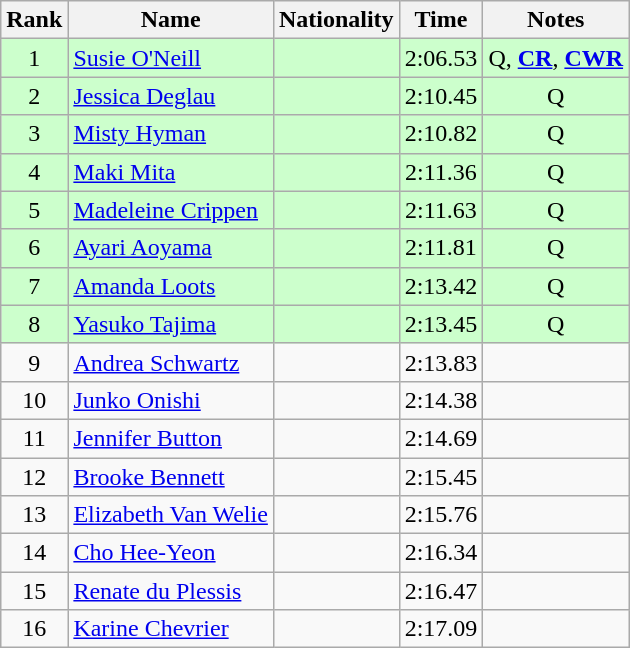<table class="wikitable sortable" style="text-align:center">
<tr>
<th>Rank</th>
<th>Name</th>
<th>Nationality</th>
<th>Time</th>
<th>Notes</th>
</tr>
<tr bgcolor=ccffcc>
<td>1</td>
<td align=left><a href='#'>Susie O'Neill</a></td>
<td align=left></td>
<td>2:06.53</td>
<td>Q, <strong><a href='#'>CR</a></strong>, <strong><a href='#'>CWR</a></strong></td>
</tr>
<tr bgcolor=ccffcc>
<td>2</td>
<td align=left><a href='#'>Jessica Deglau</a></td>
<td align=left></td>
<td>2:10.45</td>
<td>Q</td>
</tr>
<tr bgcolor=ccffcc>
<td>3</td>
<td align=left><a href='#'>Misty Hyman</a></td>
<td align=left></td>
<td>2:10.82</td>
<td>Q</td>
</tr>
<tr bgcolor=ccffcc>
<td>4</td>
<td align=left><a href='#'>Maki Mita</a></td>
<td align=left></td>
<td>2:11.36</td>
<td>Q</td>
</tr>
<tr bgcolor=ccffcc>
<td>5</td>
<td align=left><a href='#'>Madeleine Crippen</a></td>
<td align=left></td>
<td>2:11.63</td>
<td>Q</td>
</tr>
<tr bgcolor=ccffcc>
<td>6</td>
<td align=left><a href='#'>Ayari Aoyama</a></td>
<td align=left></td>
<td>2:11.81</td>
<td>Q</td>
</tr>
<tr bgcolor=ccffcc>
<td>7</td>
<td align=left><a href='#'>Amanda Loots</a></td>
<td align=left></td>
<td>2:13.42</td>
<td>Q</td>
</tr>
<tr bgcolor=ccffcc>
<td>8</td>
<td align=left><a href='#'>Yasuko Tajima</a></td>
<td align=left></td>
<td>2:13.45</td>
<td>Q</td>
</tr>
<tr>
<td>9</td>
<td align=left><a href='#'>Andrea Schwartz</a></td>
<td align=left></td>
<td>2:13.83</td>
<td></td>
</tr>
<tr>
<td>10</td>
<td align=left><a href='#'>Junko Onishi</a></td>
<td align=left></td>
<td>2:14.38</td>
<td></td>
</tr>
<tr>
<td>11</td>
<td align=left><a href='#'>Jennifer Button</a></td>
<td align=left></td>
<td>2:14.69</td>
<td></td>
</tr>
<tr>
<td>12</td>
<td align=left><a href='#'>Brooke Bennett</a></td>
<td align=left></td>
<td>2:15.45</td>
<td></td>
</tr>
<tr>
<td>13</td>
<td align=left><a href='#'>Elizabeth Van Welie</a></td>
<td align=left></td>
<td>2:15.76</td>
<td></td>
</tr>
<tr>
<td>14</td>
<td align=left><a href='#'>Cho Hee-Yeon</a></td>
<td align=left></td>
<td>2:16.34</td>
<td></td>
</tr>
<tr>
<td>15</td>
<td align=left><a href='#'>Renate du Plessis</a></td>
<td align=left></td>
<td>2:16.47</td>
<td></td>
</tr>
<tr>
<td>16</td>
<td align=left><a href='#'>Karine Chevrier</a></td>
<td align=left></td>
<td>2:17.09</td>
<td></td>
</tr>
</table>
